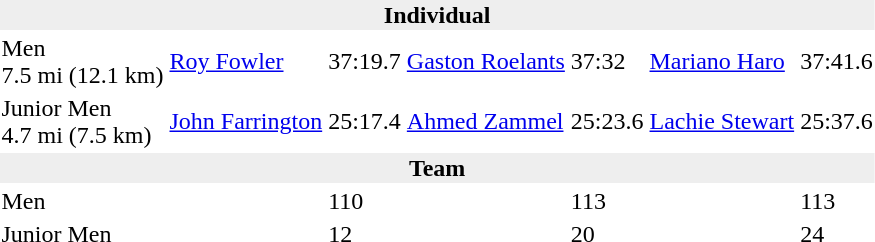<table>
<tr>
<td colspan=7 bgcolor=#eeeeee style=text-align:center;><strong>Individual</strong></td>
</tr>
<tr>
<td>Men<br>7.5 mi (12.1 km)</td>
<td><a href='#'>Roy Fowler</a><br></td>
<td>37:19.7</td>
<td><a href='#'>Gaston Roelants</a><br></td>
<td>37:32</td>
<td><a href='#'>Mariano Haro</a><br></td>
<td>37:41.6</td>
</tr>
<tr>
<td>Junior Men<br>4.7 mi (7.5 km)</td>
<td><a href='#'>John Farrington</a><br></td>
<td>25:17.4</td>
<td><a href='#'>Ahmed Zammel</a><br></td>
<td>25:23.6</td>
<td><a href='#'>Lachie Stewart</a><br></td>
<td>25:37.6</td>
</tr>
<tr>
<td colspan=7 bgcolor=#eeeeee style=text-align:center;><strong>Team</strong></td>
</tr>
<tr>
<td>Men</td>
<td></td>
<td>110</td>
<td></td>
<td>113</td>
<td></td>
<td>113</td>
</tr>
<tr>
<td>Junior Men</td>
<td></td>
<td>12</td>
<td></td>
<td>20</td>
<td></td>
<td>24</td>
</tr>
</table>
